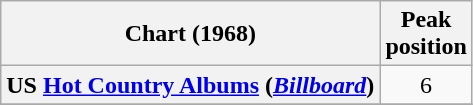<table class="wikitable plainrowheaders" style="text-align:center">
<tr>
<th scope="col">Chart (1968)</th>
<th scope="col">Peak<br>position</th>
</tr>
<tr>
<th scope = "row">US <a href='#'>Hot Country Albums</a> (<em><a href='#'>Billboard</a></em>)</th>
<td>6</td>
</tr>
<tr>
</tr>
</table>
